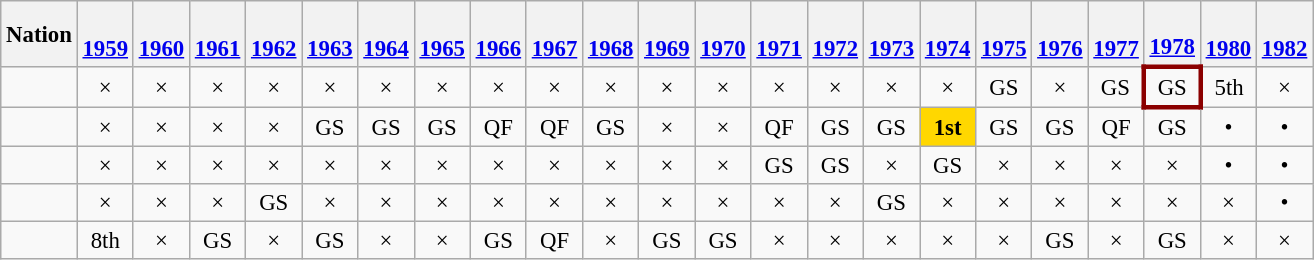<table class="wikitable" style="text-align:center; font-size:95%;">
<tr>
<th>Nation</th>
<th><br><a href='#'>1959</a></th>
<th><br><a href='#'>1960</a></th>
<th><br><a href='#'>1961</a></th>
<th><br><a href='#'>1962</a></th>
<th><br><a href='#'>1963</a></th>
<th><br><a href='#'>1964</a></th>
<th><br><a href='#'>1965</a></th>
<th><br><a href='#'>1966</a></th>
<th><br><a href='#'>1967</a></th>
<th><br><a href='#'>1968</a></th>
<th><br><a href='#'>1969</a></th>
<th><br><a href='#'>1970</a></th>
<th><br><a href='#'>1971</a></th>
<th><br><a href='#'>1972</a></th>
<th><br><a href='#'>1973</a></th>
<th><br><a href='#'>1974</a></th>
<th><br><a href='#'>1975</a></th>
<th><br><a href='#'>1976</a></th>
<th><br><a href='#'>1977</a></th>
<th><br><a href='#'>1978</a></th>
<th><br><a href='#'>1980</a></th>
<th><br><a href='#'>1982</a></th>
</tr>
<tr>
<td align=left></td>
<td>×</td>
<td>×</td>
<td>×</td>
<td>×</td>
<td>×</td>
<td>×</td>
<td>×</td>
<td>×</td>
<td>×</td>
<td>×</td>
<td>×</td>
<td>×</td>
<td>×</td>
<td>×</td>
<td>×</td>
<td>×</td>
<td>GS</td>
<td>×</td>
<td>GS</td>
<td style="border:3px solid darkred;">GS</td>
<td>5th</td>
<td>×</td>
</tr>
<tr>
<td align=left></td>
<td>×</td>
<td>×</td>
<td>×</td>
<td>×</td>
<td>GS</td>
<td>GS</td>
<td>GS</td>
<td>QF</td>
<td>QF</td>
<td>GS</td>
<td>×</td>
<td>×</td>
<td>QF</td>
<td>GS</td>
<td>GS</td>
<td bgcolor=gold><strong>1st</strong></td>
<td>GS</td>
<td>GS</td>
<td>QF</td>
<td>GS</td>
<td>•</td>
<td>•</td>
</tr>
<tr>
<td align=left></td>
<td>×</td>
<td>×</td>
<td>×</td>
<td>×</td>
<td>×</td>
<td>×</td>
<td>×</td>
<td>×</td>
<td>×</td>
<td>×</td>
<td>×</td>
<td>×</td>
<td>GS</td>
<td>GS</td>
<td>×</td>
<td>GS</td>
<td>×</td>
<td>×</td>
<td>×</td>
<td>×</td>
<td>•</td>
<td>•</td>
</tr>
<tr>
<td align=left></td>
<td>×</td>
<td>×</td>
<td>×</td>
<td>GS</td>
<td>×</td>
<td>×</td>
<td>×</td>
<td>×</td>
<td>×</td>
<td>×</td>
<td>×</td>
<td>×</td>
<td>×</td>
<td>×</td>
<td>GS</td>
<td>×</td>
<td>×</td>
<td>×</td>
<td>×</td>
<td>×</td>
<td>×</td>
<td>•</td>
</tr>
<tr>
<td align=left></td>
<td>8th</td>
<td>×</td>
<td>GS</td>
<td>×</td>
<td>GS</td>
<td>×</td>
<td>×</td>
<td>GS</td>
<td>QF</td>
<td>×</td>
<td>GS</td>
<td>GS</td>
<td>×</td>
<td>×</td>
<td>×</td>
<td>×</td>
<td>×</td>
<td>GS</td>
<td>×</td>
<td>GS</td>
<td>×</td>
<td>×</td>
</tr>
</table>
